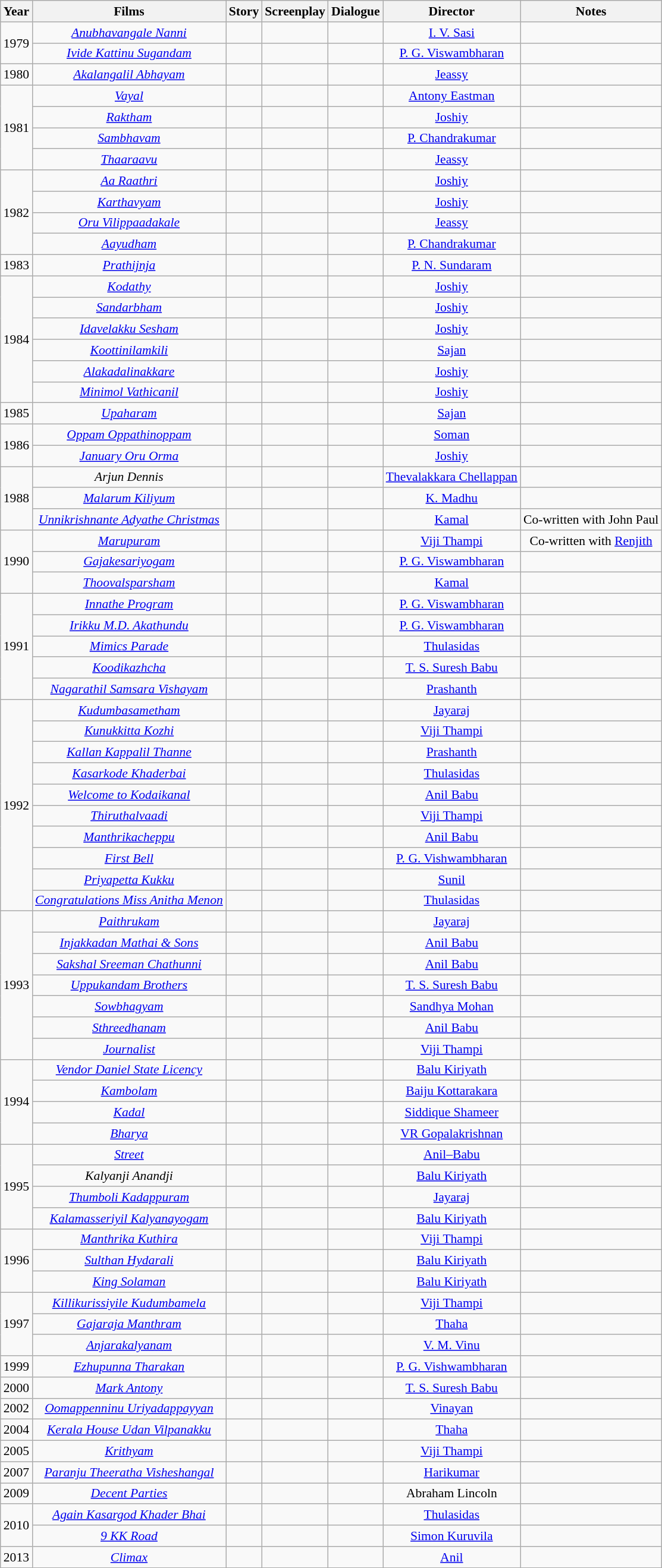<table class="wikitable" style="text-align:center;font-size:90%;">
<tr style="vertical-align:bottom;">
<th>Year</th>
<th>Films</th>
<th>Story</th>
<th>Screenplay</th>
<th>Dialogue</th>
<th>Director</th>
<th>Notes</th>
</tr>
<tr>
<td rowspan="2">1979</td>
<td><em><a href='#'>Anubhavangale Nanni</a></em></td>
<td></td>
<td></td>
<td></td>
<td><a href='#'>I. V. Sasi</a></td>
<td></td>
</tr>
<tr>
<td><em><a href='#'>Ivide Kattinu Sugandam</a></em></td>
<td></td>
<td></td>
<td></td>
<td><a href='#'>P. G. Viswambharan</a></td>
<td></td>
</tr>
<tr>
<td>1980</td>
<td><em><a href='#'>Akalangalil Abhayam</a></em></td>
<td></td>
<td></td>
<td></td>
<td><a href='#'>Jeassy</a></td>
<td></td>
</tr>
<tr>
<td rowspan="4">1981</td>
<td><em><a href='#'>Vayal</a></em></td>
<td></td>
<td></td>
<td></td>
<td><a href='#'>Antony Eastman</a></td>
<td></td>
</tr>
<tr>
<td><em><a href='#'>Raktham</a></em></td>
<td></td>
<td></td>
<td></td>
<td><a href='#'>Joshiy</a></td>
<td></td>
</tr>
<tr>
<td><em><a href='#'>Sambhavam</a></em></td>
<td></td>
<td></td>
<td></td>
<td><a href='#'>P. Chandrakumar</a></td>
<td></td>
</tr>
<tr>
<td><em><a href='#'>Thaaraavu</a></em></td>
<td></td>
<td></td>
<td></td>
<td><a href='#'>Jeassy</a></td>
<td></td>
</tr>
<tr>
<td rowspan="4">1982</td>
<td><em><a href='#'>Aa Raathri</a></em></td>
<td></td>
<td></td>
<td></td>
<td><a href='#'>Joshiy</a></td>
<td></td>
</tr>
<tr>
<td><em><a href='#'>Karthavyam</a></em></td>
<td></td>
<td></td>
<td></td>
<td><a href='#'>Joshiy</a></td>
<td></td>
</tr>
<tr>
<td><em><a href='#'>Oru Vilippaadakale</a></em></td>
<td></td>
<td></td>
<td></td>
<td><a href='#'>Jeassy</a></td>
<td></td>
</tr>
<tr>
<td><em><a href='#'>Aayudham</a></em></td>
<td></td>
<td></td>
<td></td>
<td><a href='#'>P. Chandrakumar</a></td>
<td></td>
</tr>
<tr>
<td>1983</td>
<td><em><a href='#'>Prathijnja</a></em></td>
<td></td>
<td></td>
<td></td>
<td><a href='#'>P. N. Sundaram</a></td>
<td></td>
</tr>
<tr>
<td rowspan="6">1984</td>
<td><em><a href='#'>Kodathy</a></em></td>
<td></td>
<td></td>
<td></td>
<td><a href='#'>Joshiy</a></td>
<td></td>
</tr>
<tr>
<td><em><a href='#'>Sandarbham</a></em></td>
<td></td>
<td></td>
<td></td>
<td><a href='#'>Joshiy</a></td>
<td></td>
</tr>
<tr>
<td><em><a href='#'>Idavelakku Sesham</a></em></td>
<td></td>
<td></td>
<td></td>
<td><a href='#'>Joshiy</a></td>
<td></td>
</tr>
<tr>
<td><em><a href='#'>Koottinilamkili</a></em></td>
<td></td>
<td></td>
<td></td>
<td><a href='#'>Sajan</a></td>
<td></td>
</tr>
<tr>
<td><em><a href='#'>Alakadalinakkare</a></em></td>
<td></td>
<td></td>
<td></td>
<td><a href='#'>Joshiy</a></td>
<td></td>
</tr>
<tr>
<td><em><a href='#'>Minimol Vathicanil</a></em></td>
<td></td>
<td></td>
<td></td>
<td><a href='#'>Joshiy</a></td>
<td></td>
</tr>
<tr>
<td rowspan='1'>1985</td>
<td><em><a href='#'>Upaharam</a></em></td>
<td></td>
<td></td>
<td></td>
<td><a href='#'>Sajan</a></td>
<td></td>
</tr>
<tr>
<td rowspan="2">1986</td>
<td><em><a href='#'>Oppam Oppathinoppam</a></em></td>
<td></td>
<td></td>
<td></td>
<td><a href='#'>Soman</a></td>
<td></td>
</tr>
<tr>
<td><em><a href='#'>January Oru Orma</a></em></td>
<td></td>
<td></td>
<td></td>
<td><a href='#'>Joshiy</a></td>
<td></td>
</tr>
<tr>
<td rowspan="3">1988</td>
<td><em>Arjun Dennis</em></td>
<td></td>
<td></td>
<td></td>
<td><a href='#'>Thevalakkara Chellappan</a></td>
<td></td>
</tr>
<tr>
<td><em><a href='#'>Malarum Kiliyum</a></em></td>
<td></td>
<td></td>
<td></td>
<td><a href='#'>K. Madhu</a></td>
<td></td>
</tr>
<tr>
<td><em><a href='#'>Unnikrishnante Adyathe Christmas</a></em></td>
<td></td>
<td></td>
<td></td>
<td><a href='#'>Kamal</a></td>
<td>Co-written with John Paul</td>
</tr>
<tr>
<td rowspan='3'>1990</td>
<td><em><a href='#'>Marupuram</a></em></td>
<td></td>
<td></td>
<td></td>
<td><a href='#'>Viji Thampi</a></td>
<td>Co-written with <a href='#'>Renjith</a></td>
</tr>
<tr>
<td><em><a href='#'>Gajakesariyogam</a></em></td>
<td></td>
<td></td>
<td></td>
<td><a href='#'>P. G. Viswambharan</a></td>
<td></td>
</tr>
<tr>
<td><em><a href='#'>Thoovalsparsham</a></em></td>
<td></td>
<td></td>
<td></td>
<td><a href='#'>Kamal</a></td>
<td></td>
</tr>
<tr>
<td rowspan="5">1991</td>
<td><em><a href='#'>Innathe Program</a></em></td>
<td></td>
<td></td>
<td></td>
<td><a href='#'>P. G. Viswambharan</a></td>
<td></td>
</tr>
<tr>
<td><em><a href='#'>Irikku M.D. Akathundu</a></em></td>
<td></td>
<td></td>
<td></td>
<td><a href='#'>P. G. Viswambharan</a></td>
<td></td>
</tr>
<tr>
<td><em><a href='#'>Mimics Parade</a></em></td>
<td></td>
<td></td>
<td></td>
<td><a href='#'>Thulasidas</a></td>
<td></td>
</tr>
<tr>
<td><em><a href='#'>Koodikazhcha</a></em></td>
<td></td>
<td></td>
<td></td>
<td><a href='#'>T. S. Suresh Babu</a></td>
<td></td>
</tr>
<tr>
<td><em><a href='#'>Nagarathil Samsara Vishayam</a></em></td>
<td></td>
<td></td>
<td></td>
<td><a href='#'>Prashanth</a></td>
<td></td>
</tr>
<tr>
<td rowspan="10">1992</td>
<td><em><a href='#'>Kudumbasametham</a></em></td>
<td></td>
<td></td>
<td></td>
<td><a href='#'>Jayaraj</a></td>
<td></td>
</tr>
<tr>
<td><em><a href='#'>Kunukkitta Kozhi</a></em></td>
<td></td>
<td></td>
<td></td>
<td><a href='#'>Viji Thampi</a></td>
<td></td>
</tr>
<tr>
<td><em><a href='#'>Kallan Kappalil Thanne</a></em></td>
<td></td>
<td></td>
<td></td>
<td><a href='#'>Prashanth</a></td>
<td></td>
</tr>
<tr>
<td><em><a href='#'>Kasarkode Khaderbai</a></em></td>
<td></td>
<td></td>
<td></td>
<td><a href='#'>Thulasidas</a></td>
<td></td>
</tr>
<tr>
<td><em><a href='#'>Welcome to Kodaikanal</a></em></td>
<td></td>
<td></td>
<td></td>
<td><a href='#'>Anil Babu</a></td>
<td></td>
</tr>
<tr>
<td><em><a href='#'>Thiruthalvaadi</a></em></td>
<td></td>
<td></td>
<td></td>
<td><a href='#'>Viji Thampi</a></td>
<td></td>
</tr>
<tr>
<td><em><a href='#'>Manthrikacheppu</a></em></td>
<td></td>
<td></td>
<td></td>
<td><a href='#'>Anil Babu</a></td>
<td></td>
</tr>
<tr>
<td><em><a href='#'> First Bell</a></em></td>
<td></td>
<td></td>
<td></td>
<td><a href='#'>P. G. Vishwambharan</a></td>
<td></td>
</tr>
<tr>
<td><em><a href='#'>Priyapetta Kukku</a></em></td>
<td></td>
<td></td>
<td></td>
<td><a href='#'>Sunil</a></td>
<td></td>
</tr>
<tr>
<td><em><a href='#'>Congratulations Miss Anitha Menon</a></em></td>
<td></td>
<td></td>
<td></td>
<td><a href='#'>Thulasidas</a></td>
<td></td>
</tr>
<tr>
<td rowspan='7'>1993</td>
<td><em><a href='#'>Paithrukam</a></em></td>
<td></td>
<td></td>
<td></td>
<td><a href='#'>Jayaraj</a></td>
<td></td>
</tr>
<tr>
<td><em><a href='#'>Injakkadan Mathai & Sons</a></em></td>
<td></td>
<td></td>
<td></td>
<td><a href='#'>Anil Babu</a></td>
<td></td>
</tr>
<tr>
<td><em><a href='#'>Sakshal Sreeman Chathunni</a></em></td>
<td></td>
<td></td>
<td></td>
<td><a href='#'>Anil Babu</a></td>
<td></td>
</tr>
<tr>
<td><em><a href='#'>Uppukandam Brothers</a></em></td>
<td></td>
<td></td>
<td></td>
<td><a href='#'>T. S. Suresh Babu</a></td>
<td></td>
</tr>
<tr>
<td><em><a href='#'>Sowbhagyam</a></em></td>
<td></td>
<td></td>
<td></td>
<td><a href='#'>Sandhya Mohan</a></td>
<td></td>
</tr>
<tr>
<td><em><a href='#'> Sthreedhanam</a></em></td>
<td></td>
<td></td>
<td></td>
<td><a href='#'>Anil Babu</a></td>
<td></td>
</tr>
<tr>
<td><em><a href='#'> Journalist</a></em></td>
<td></td>
<td></td>
<td></td>
<td><a href='#'>Viji Thampi</a></td>
<td></td>
</tr>
<tr>
<td rowspan="4">1994</td>
<td><em><a href='#'>Vendor Daniel State Licency</a></em></td>
<td></td>
<td></td>
<td></td>
<td><a href='#'>Balu Kiriyath</a></td>
<td></td>
</tr>
<tr>
<td><em><a href='#'>Kambolam</a></em></td>
<td></td>
<td></td>
<td></td>
<td><a href='#'>Baiju Kottarakara</a></td>
<td></td>
</tr>
<tr>
<td><em><a href='#'> Kadal</a></em></td>
<td></td>
<td></td>
<td></td>
<td><a href='#'>Siddique Shameer</a></td>
<td></td>
</tr>
<tr>
<td><em><a href='#'> Bharya</a></em></td>
<td></td>
<td></td>
<td></td>
<td><a href='#'>VR Gopalakrishnan</a></td>
<td></td>
</tr>
<tr>
<td rowspan="4">1995</td>
<td><em><a href='#'>Street</a></em></td>
<td></td>
<td></td>
<td></td>
<td><a href='#'>Anil–Babu</a></td>
<td></td>
</tr>
<tr>
<td><em>Kalyanji Anandji</em></td>
<td></td>
<td></td>
<td></td>
<td><a href='#'>Balu Kiriyath</a></td>
<td></td>
</tr>
<tr>
<td><em><a href='#'>Thumboli Kadappuram</a></em></td>
<td></td>
<td></td>
<td></td>
<td><a href='#'>Jayaraj</a></td>
<td></td>
</tr>
<tr>
<td><em><a href='#'>Kalamasseriyil Kalyanayogam</a></em></td>
<td></td>
<td></td>
<td></td>
<td><a href='#'>Balu Kiriyath</a></td>
<td></td>
</tr>
<tr>
<td rowspan="3">1996</td>
<td><em><a href='#'>Manthrika Kuthira</a></em></td>
<td></td>
<td></td>
<td></td>
<td><a href='#'>Viji Thampi</a></td>
<td></td>
</tr>
<tr>
<td><em><a href='#'>Sulthan Hydarali</a></em></td>
<td></td>
<td></td>
<td></td>
<td><a href='#'>Balu Kiriyath</a></td>
<td></td>
</tr>
<tr>
<td><em><a href='#'>King Solaman</a></em></td>
<td></td>
<td></td>
<td></td>
<td><a href='#'>Balu Kiriyath</a></td>
<td></td>
</tr>
<tr>
<td rowspan="3">1997</td>
<td><em><a href='#'>Killikurissiyile Kudumbamela</a></em></td>
<td></td>
<td></td>
<td></td>
<td><a href='#'>Viji Thampi</a></td>
<td></td>
</tr>
<tr>
<td><em><a href='#'>Gajaraja Manthram</a></em></td>
<td></td>
<td></td>
<td></td>
<td><a href='#'>Thaha</a></td>
<td></td>
</tr>
<tr>
<td><em><a href='#'>Anjarakalyanam</a></em></td>
<td></td>
<td></td>
<td></td>
<td><a href='#'>V. M. Vinu</a></td>
<td></td>
</tr>
<tr>
<td rowspan='1'>1999</td>
<td><em><a href='#'>Ezhupunna Tharakan</a></em></td>
<td></td>
<td></td>
<td></td>
<td><a href='#'>P. G. Vishwambharan</a></td>
<td></td>
</tr>
<tr>
<td rowspan='1'>2000</td>
<td><em><a href='#'> Mark Antony</a></em></td>
<td></td>
<td></td>
<td></td>
<td><a href='#'>T. S. Suresh Babu</a></td>
<td></td>
</tr>
<tr>
<td rowspan='1'>2002</td>
<td><em><a href='#'>Oomappenninu Uriyadappayyan</a></em></td>
<td></td>
<td></td>
<td></td>
<td><a href='#'>Vinayan</a></td>
<td></td>
</tr>
<tr>
<td rowspan='1'>2004</td>
<td><em><a href='#'>Kerala House Udan Vilpanakku</a></em></td>
<td></td>
<td></td>
<td></td>
<td><a href='#'>Thaha</a></td>
<td></td>
</tr>
<tr>
<td rowspan='1'>2005</td>
<td><em><a href='#'>Krithyam</a></em></td>
<td></td>
<td></td>
<td></td>
<td><a href='#'>Viji Thampi</a></td>
<td></td>
</tr>
<tr>
<td rowspan='1'>2007</td>
<td><em><a href='#'>Paranju Theeratha Visheshangal</a></em></td>
<td></td>
<td></td>
<td></td>
<td><a href='#'>Harikumar</a></td>
<td></td>
</tr>
<tr>
<td rowspan='1'>2009</td>
<td><em><a href='#'>Decent Parties</a></em></td>
<td></td>
<td></td>
<td></td>
<td>Abraham Lincoln</td>
<td></td>
</tr>
<tr>
<td rowspan='2'>2010</td>
<td><em><a href='#'>Again Kasargod Khader Bhai</a></em></td>
<td></td>
<td></td>
<td></td>
<td><a href='#'>Thulasidas</a></td>
<td></td>
</tr>
<tr>
<td><em><a href='#'>9 KK Road</a></em></td>
<td></td>
<td></td>
<td></td>
<td><a href='#'>Simon Kuruvila</a></td>
<td></td>
</tr>
<tr>
<td>2013</td>
<td><em><a href='#'> Climax</a></em></td>
<td></td>
<td></td>
<td></td>
<td><a href='#'> Anil</a></td>
<td></td>
</tr>
</table>
